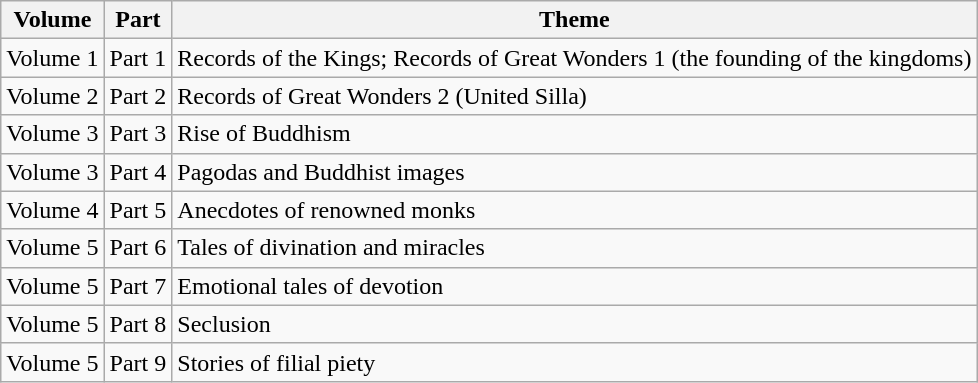<table class="wikitable">
<tr>
<th>Volume</th>
<th>Part</th>
<th>Theme</th>
</tr>
<tr>
<td>Volume 1</td>
<td>Part 1</td>
<td>Records of the Kings; Records of Great Wonders 1 (the founding of the kingdoms)</td>
</tr>
<tr>
<td>Volume 2</td>
<td>Part 2</td>
<td>Records of Great Wonders 2 (United Silla)</td>
</tr>
<tr>
<td>Volume 3</td>
<td>Part 3</td>
<td>Rise of Buddhism</td>
</tr>
<tr>
<td>Volume 3</td>
<td>Part 4</td>
<td>Pagodas and Buddhist images</td>
</tr>
<tr>
<td>Volume 4</td>
<td>Part 5</td>
<td>Anecdotes of renowned monks</td>
</tr>
<tr>
<td>Volume 5</td>
<td>Part 6</td>
<td>Tales of divination and miracles</td>
</tr>
<tr>
<td>Volume 5</td>
<td>Part 7</td>
<td>Emotional tales of devotion</td>
</tr>
<tr>
<td>Volume 5</td>
<td>Part 8</td>
<td>Seclusion</td>
</tr>
<tr>
<td>Volume 5</td>
<td>Part 9</td>
<td>Stories of filial piety</td>
</tr>
</table>
